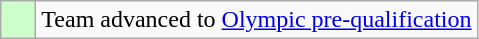<table class="wikitable">
<tr>
<td style="background: #ccffcc;">    </td>
<td>Team advanced to <a href='#'>Olympic pre-qualification</a></td>
</tr>
</table>
